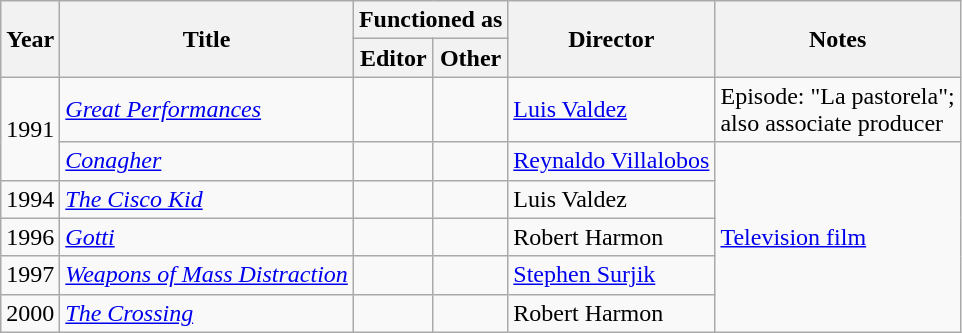<table class="wikitable sortable">
<tr>
<th rowspan="2">Year</th>
<th rowspan="2">Title</th>
<th colspan="2">Functioned as</th>
<th rowspan="2">Director</th>
<th rowspan="2">Notes</th>
</tr>
<tr>
<th>Editor</th>
<th>Other</th>
</tr>
<tr>
<td rowspan="2">1991</td>
<td><em><a href='#'>Great Performances</a></em></td>
<td></td>
<td></td>
<td><a href='#'>Luis Valdez</a></td>
<td>Episode: "La pastorela";<br>also associate producer</td>
</tr>
<tr>
<td><em><a href='#'>Conagher</a></em></td>
<td></td>
<td></td>
<td><a href='#'>Reynaldo Villalobos</a></td>
<td rowspan="5"><a href='#'>Television film</a></td>
</tr>
<tr>
<td>1994</td>
<td><a href='#'><em>The Cisco Kid</em></a></td>
<td></td>
<td></td>
<td>Luis Valdez</td>
</tr>
<tr>
<td>1996</td>
<td><a href='#'><em>Gotti</em></a></td>
<td></td>
<td></td>
<td>Robert Harmon</td>
</tr>
<tr>
<td>1997</td>
<td><em><a href='#'>Weapons of Mass Distraction</a></em></td>
<td></td>
<td></td>
<td><a href='#'>Stephen Surjik</a></td>
</tr>
<tr>
<td>2000</td>
<td><a href='#'><em>The Crossing</em></a></td>
<td></td>
<td></td>
<td>Robert Harmon</td>
</tr>
</table>
